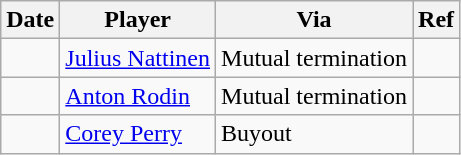<table class="wikitable">
<tr>
<th>Date</th>
<th>Player</th>
<th>Via</th>
<th>Ref</th>
</tr>
<tr>
<td></td>
<td><a href='#'>Julius Nattinen</a></td>
<td>Mutual termination</td>
<td></td>
</tr>
<tr>
<td></td>
<td><a href='#'>Anton Rodin</a></td>
<td>Mutual termination</td>
<td></td>
</tr>
<tr>
<td></td>
<td><a href='#'>Corey Perry</a></td>
<td>Buyout</td>
<td></td>
</tr>
</table>
